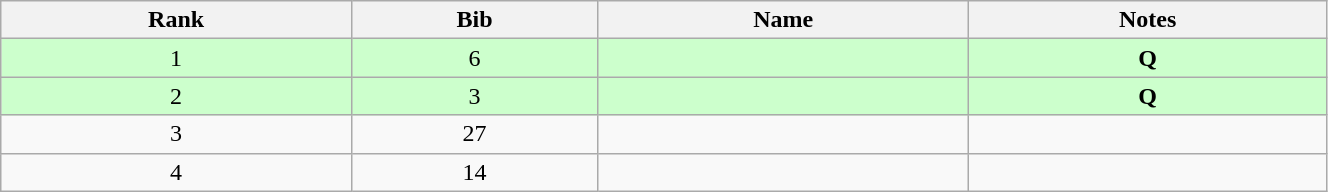<table class="wikitable" style="text-align:center;" width=70%>
<tr>
<th>Rank</th>
<th>Bib</th>
<th>Name</th>
<th>Notes</th>
</tr>
<tr bgcolor="#ccffcc">
<td>1</td>
<td>6</td>
<td align=left></td>
<td><strong>Q</strong></td>
</tr>
<tr bgcolor="#ccffcc">
<td>2</td>
<td>3</td>
<td align=left></td>
<td><strong>Q</strong></td>
</tr>
<tr>
<td>3</td>
<td>27</td>
<td align=left></td>
<td></td>
</tr>
<tr>
<td>4</td>
<td>14</td>
<td align=left></td>
<td></td>
</tr>
</table>
